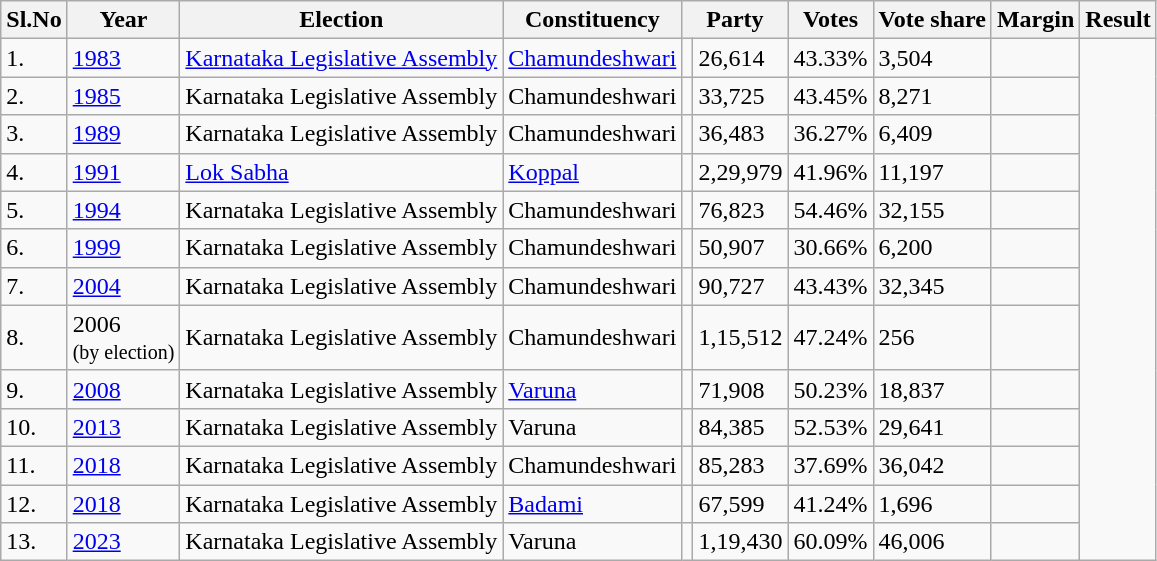<table class="wikitable">
<tr>
<th>Sl.No</th>
<th>Year</th>
<th>Election</th>
<th>Constituency</th>
<th colspan="2">Party</th>
<th>Votes</th>
<th>Vote share</th>
<th>Margin</th>
<th>Result</th>
</tr>
<tr>
<td>1.</td>
<td><a href='#'>1983</a></td>
<td><a href='#'>Karnataka Legislative Assembly</a></td>
<td><a href='#'>Chamundeshwari</a></td>
<td></td>
<td>26,614</td>
<td>43.33%</td>
<td>3,504</td>
<td></td>
</tr>
<tr>
<td>2.</td>
<td><a href='#'>1985</a></td>
<td>Karnataka Legislative Assembly</td>
<td>Chamundeshwari</td>
<td></td>
<td>33,725</td>
<td>43.45%</td>
<td>8,271</td>
<td></td>
</tr>
<tr>
<td>3.</td>
<td><a href='#'>1989</a></td>
<td>Karnataka Legislative Assembly</td>
<td>Chamundeshwari</td>
<td></td>
<td>36,483</td>
<td>36.27%</td>
<td>6,409</td>
<td></td>
</tr>
<tr>
<td>4.</td>
<td><a href='#'>1991</a></td>
<td><a href='#'>Lok Sabha</a></td>
<td><a href='#'>Koppal</a></td>
<td></td>
<td>2,29,979</td>
<td>41.96%</td>
<td>11,197</td>
<td></td>
</tr>
<tr>
<td>5.</td>
<td><a href='#'>1994</a></td>
<td>Karnataka Legislative Assembly</td>
<td>Chamundeshwari</td>
<td></td>
<td>76,823</td>
<td>54.46%</td>
<td>32,155</td>
<td></td>
</tr>
<tr>
<td>6.</td>
<td><a href='#'>1999</a></td>
<td>Karnataka Legislative Assembly</td>
<td>Chamundeshwari</td>
<td></td>
<td>50,907</td>
<td>30.66%</td>
<td>6,200</td>
<td></td>
</tr>
<tr>
<td>7.</td>
<td><a href='#'>2004</a></td>
<td>Karnataka Legislative Assembly</td>
<td>Chamundeshwari</td>
<td></td>
<td>90,727</td>
<td>43.43%</td>
<td>32,345</td>
<td></td>
</tr>
<tr>
<td>8.</td>
<td>2006 <br> <small>(by election)</small></td>
<td>Karnataka Legislative Assembly</td>
<td>Chamundeshwari</td>
<td></td>
<td>1,15,512</td>
<td>47.24%</td>
<td>256</td>
<td></td>
</tr>
<tr>
<td>9.</td>
<td><a href='#'>2008</a></td>
<td>Karnataka Legislative Assembly</td>
<td><a href='#'>Varuna</a></td>
<td></td>
<td>71,908</td>
<td>50.23%</td>
<td>18,837</td>
<td></td>
</tr>
<tr>
<td>10.</td>
<td><a href='#'>2013</a></td>
<td>Karnataka Legislative Assembly</td>
<td>Varuna</td>
<td></td>
<td>84,385</td>
<td>52.53%</td>
<td>29,641</td>
<td></td>
</tr>
<tr>
<td>11.</td>
<td><a href='#'>2018</a></td>
<td>Karnataka Legislative Assembly</td>
<td>Chamundeshwari</td>
<td></td>
<td>85,283</td>
<td>37.69%</td>
<td>36,042</td>
<td></td>
</tr>
<tr>
<td>12.</td>
<td><a href='#'>2018</a></td>
<td>Karnataka Legislative Assembly</td>
<td><a href='#'>Badami</a></td>
<td></td>
<td>67,599</td>
<td>41.24%</td>
<td>1,696</td>
<td></td>
</tr>
<tr>
<td>13.</td>
<td><a href='#'>2023</a></td>
<td>Karnataka Legislative Assembly</td>
<td>Varuna</td>
<td></td>
<td>1,19,430</td>
<td>60.09%</td>
<td>46,006</td>
<td></td>
</tr>
</table>
